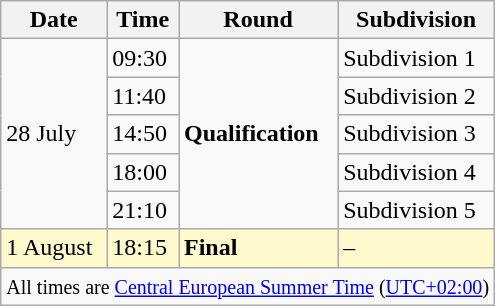<table class="wikitable">
<tr>
<th>Date</th>
<th>Time</th>
<th>Round</th>
<th>Subdivision</th>
</tr>
<tr>
<td rowspan=5>28 July</td>
<td>09:30</td>
<td rowspan=5><strong>Qualification</strong></td>
<td>Subdivision 1</td>
</tr>
<tr>
<td>11:40</td>
<td>Subdivision 2</td>
</tr>
<tr>
<td>14:50</td>
<td>Subdivision 3</td>
</tr>
<tr>
<td>18:00</td>
<td>Subdivision 4</td>
</tr>
<tr>
<td>21:10</td>
<td>Subdivision 5</td>
</tr>
<tr style=background:lemonchiffon>
<td>1 August</td>
<td>18:15</td>
<td><strong>Final</strong></td>
<td>–</td>
</tr>
<tr>
<td colspan=4 align=center><small>All times are <a href='#'>Central European Summer Time</a> (<a href='#'>UTC+02:00</a>)</small></td>
</tr>
</table>
